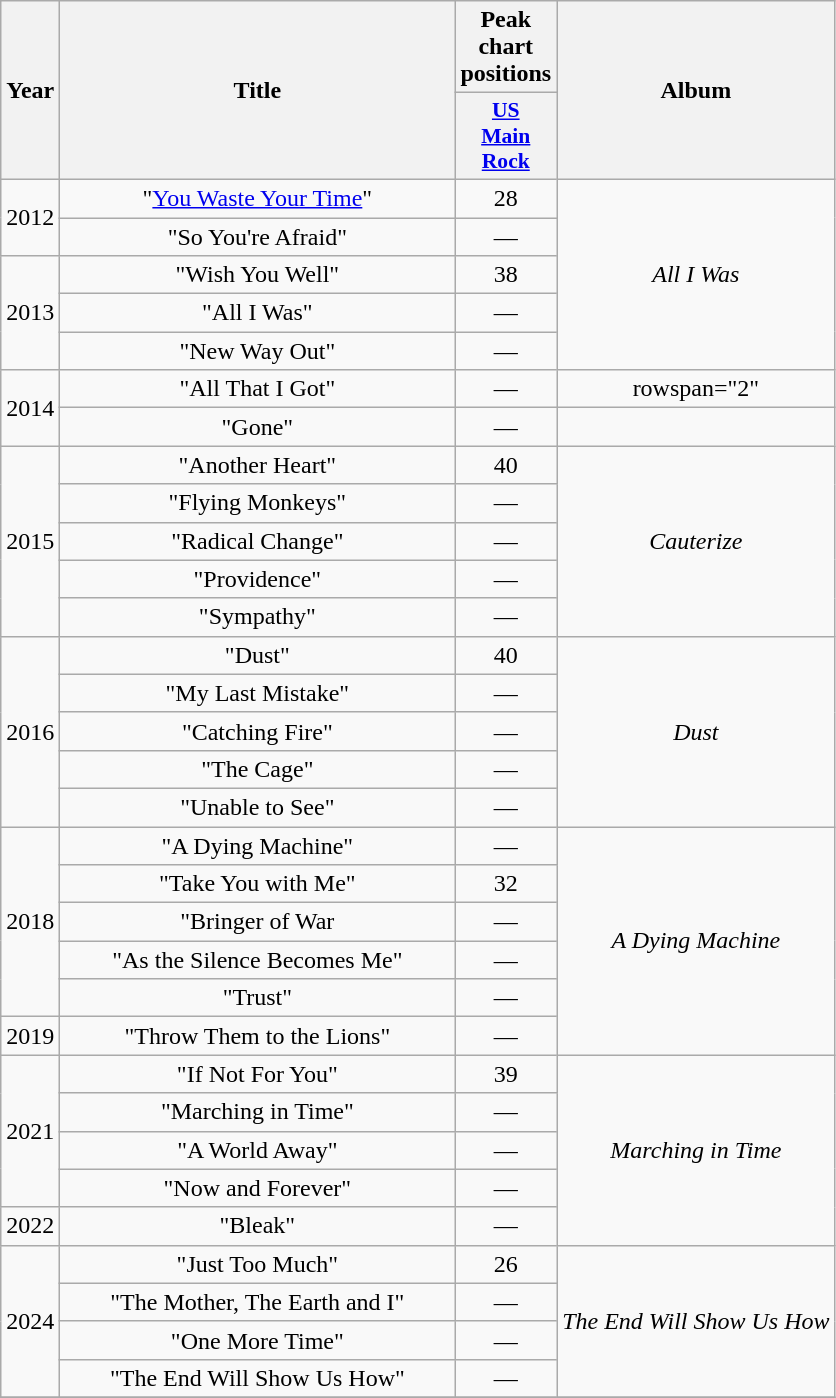<table class="wikitable plainrowheaders" style="text-align:center;">
<tr>
<th scope="col" rowspan="2">Year</th>
<th scope="col" rowspan="2" style="width:16em;">Title</th>
<th scope="col">Peak chart positions</th>
<th scope="col" rowspan="2">Album</th>
</tr>
<tr>
<th scope="col" style="width:3em;font-size:90%;"><a href='#'>US<br>Main Rock</a><br></th>
</tr>
<tr>
<td rowspan="2">2012</td>
<td>"<a href='#'>You Waste Your Time</a>"</td>
<td>28</td>
<td rowspan="5"><em>All I Was</em></td>
</tr>
<tr>
<td>"So You're Afraid"</td>
<td>—</td>
</tr>
<tr>
<td rowspan="3">2013</td>
<td>"Wish You Well"</td>
<td>38</td>
</tr>
<tr>
<td>"All I Was"</td>
<td>—</td>
</tr>
<tr>
<td>"New Way Out"</td>
<td>—</td>
</tr>
<tr>
<td rowspan="2">2014</td>
<td>"All That I Got"</td>
<td>—</td>
<td>rowspan="2" </td>
</tr>
<tr>
<td>"Gone"</td>
<td>—</td>
</tr>
<tr>
<td rowspan="5">2015</td>
<td>"Another Heart"</td>
<td>40</td>
<td rowspan="5"><em>Cauterize</em></td>
</tr>
<tr>
<td>"Flying Monkeys"</td>
<td>—</td>
</tr>
<tr>
<td>"Radical Change"</td>
<td>—</td>
</tr>
<tr>
<td>"Providence"</td>
<td>—</td>
</tr>
<tr>
<td>"Sympathy"</td>
<td>—</td>
</tr>
<tr>
<td rowspan="5">2016</td>
<td>"Dust"</td>
<td>40</td>
<td rowspan="5"><em>Dust</em></td>
</tr>
<tr>
<td>"My Last Mistake"</td>
<td>—</td>
</tr>
<tr>
<td>"Catching Fire"</td>
<td>—</td>
</tr>
<tr>
<td>"The Cage"</td>
<td>—</td>
</tr>
<tr>
<td>"Unable to See"</td>
<td>—</td>
</tr>
<tr>
<td rowspan="5">2018</td>
<td>"A Dying Machine"</td>
<td>—</td>
<td rowspan="6"><em>A Dying Machine</em></td>
</tr>
<tr>
<td>"Take You with Me"</td>
<td>32</td>
</tr>
<tr>
<td>"Bringer of War</td>
<td>—</td>
</tr>
<tr>
<td>"As the Silence Becomes Me"</td>
<td>—</td>
</tr>
<tr>
<td>"Trust"</td>
<td>—</td>
</tr>
<tr>
<td>2019</td>
<td>"Throw Them to the Lions"</td>
<td>—</td>
</tr>
<tr>
<td rowspan="4">2021</td>
<td>"If Not For You"</td>
<td>39</td>
<td rowspan="5"><em>Marching in Time</em></td>
</tr>
<tr>
<td>"Marching in Time"</td>
<td>—</td>
</tr>
<tr>
<td>"A World Away"</td>
<td>—</td>
</tr>
<tr>
<td>"Now and Forever"</td>
<td>—</td>
</tr>
<tr>
<td>2022</td>
<td>"Bleak"</td>
<td>—</td>
</tr>
<tr>
<td rowspan="4">2024</td>
<td>"Just Too Much"</td>
<td>26</td>
<td rowspan="4"><em>The End Will Show Us How</em></td>
</tr>
<tr>
<td>"The Mother, The Earth and I"</td>
<td>—</td>
</tr>
<tr>
<td>"One More Time"</td>
<td>—</td>
</tr>
<tr>
<td>"The End Will Show Us How"</td>
<td>—</td>
</tr>
<tr>
</tr>
</table>
